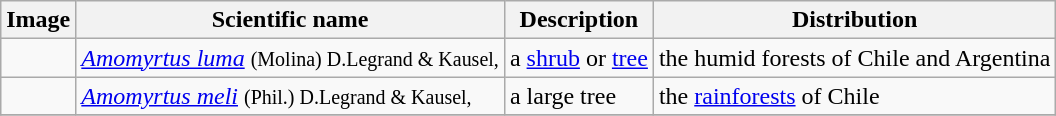<table class="wikitable">
<tr>
<th>Image</th>
<th>Scientific name</th>
<th>Description</th>
<th>Distribution</th>
</tr>
<tr>
<td></td>
<td><em><a href='#'>Amomyrtus luma</a></em> <small>(Molina) D.Legrand & Kausel,</small></td>
<td>a <a href='#'>shrub</a> or <a href='#'>tree</a></td>
<td>the humid forests of Chile and Argentina</td>
</tr>
<tr>
<td></td>
<td><em><a href='#'>Amomyrtus meli</a></em> <small>(Phil.) D.Legrand & Kausel,</small></td>
<td>a large tree</td>
<td>the <a href='#'>rainforests</a> of Chile</td>
</tr>
<tr>
</tr>
</table>
